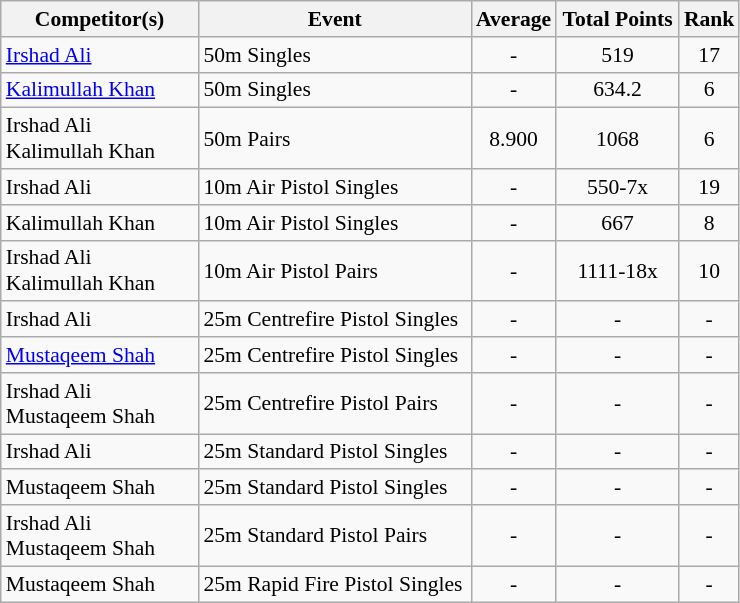<table class=wikitable style="font-size:90%">
<tr>
<th width=125>Competitor(s)</th>
<th width=175>Event</th>
<th width=50>Average</th>
<th width=75>Total Points</th>
<th width=25>Rank</th>
</tr>
<tr>
<td><a href='#'>Irshad Ali</a></td>
<td>50m Singles</td>
<td align="center">-</td>
<td align="center">519</td>
<td align="center">17</td>
</tr>
<tr>
<td><a href='#'>Kalimullah Khan</a></td>
<td>50m Singles</td>
<td align="center">-</td>
<td align="center">634.2</td>
<td align="center">6</td>
</tr>
<tr>
<td>Irshad Ali <br> Kalimullah Khan</td>
<td>50m Pairs</td>
<td align="center">8.900</td>
<td align="center">1068</td>
<td align="center">6</td>
</tr>
<tr>
<td>Irshad Ali</td>
<td>10m Air Pistol Singles</td>
<td align="center">-</td>
<td align="center">550-7x</td>
<td align="center">19</td>
</tr>
<tr>
<td>Kalimullah Khan</td>
<td>10m Air Pistol Singles</td>
<td align="center">-</td>
<td align="center">667</td>
<td align="center">8</td>
</tr>
<tr>
<td>Irshad Ali <br> Kalimullah Khan</td>
<td>10m Air Pistol Pairs</td>
<td align="center">-</td>
<td align="center">1111-18x</td>
<td align="center">10</td>
</tr>
<tr>
<td>Irshad Ali</td>
<td>25m Centrefire Pistol Singles</td>
<td align="center">-</td>
<td align="center">-</td>
<td align="center">-</td>
</tr>
<tr>
<td><a href='#'>Mustaqeem Shah</a></td>
<td>25m Centrefire Pistol Singles</td>
<td align="center">-</td>
<td align="center">-</td>
<td align="center">-</td>
</tr>
<tr>
<td>Irshad Ali  <br> Mustaqeem Shah</td>
<td>25m Centrefire Pistol Pairs</td>
<td align="center">-</td>
<td align="center">-</td>
<td align="center">-</td>
</tr>
<tr>
<td>Irshad Ali</td>
<td>25m Standard Pistol Singles</td>
<td align="center">-</td>
<td align="center">-</td>
<td align="center">-</td>
</tr>
<tr>
<td>Mustaqeem Shah</td>
<td>25m Standard Pistol Singles</td>
<td align="center">-</td>
<td align="center">-</td>
<td align="center">-</td>
</tr>
<tr>
<td>Irshad Ali <br> Mustaqeem Shah</td>
<td>25m Standard Pistol Pairs</td>
<td align="center">-</td>
<td align="center">-</td>
<td align="center">-</td>
</tr>
<tr>
<td>Mustaqeem Shah</td>
<td>25m Rapid Fire Pistol Singles</td>
<td align="center">-</td>
<td align="center">-</td>
<td align="center">-</td>
</tr>
</table>
